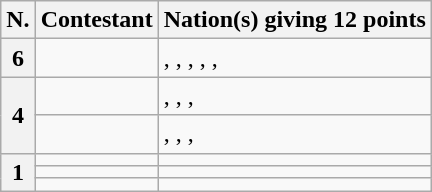<table class="wikitable plainrowheaders">
<tr>
<th scope="col">N.</th>
<th scope="col">Contestant</th>
<th scope="col">Nation(s) giving 12 points</th>
</tr>
<tr>
<th scope="row">6</th>
<td></td>
<td>, , , , , </td>
</tr>
<tr>
<th rowspan="2" scope="row">4</th>
<td></td>
<td>, , , </td>
</tr>
<tr>
<td><strong></strong></td>
<td>, , , </td>
</tr>
<tr>
<th rowspan="3" scope="row">1</th>
<td></td>
<td></td>
</tr>
<tr>
<td></td>
<td></td>
</tr>
<tr>
<td></td>
<td></td>
</tr>
</table>
